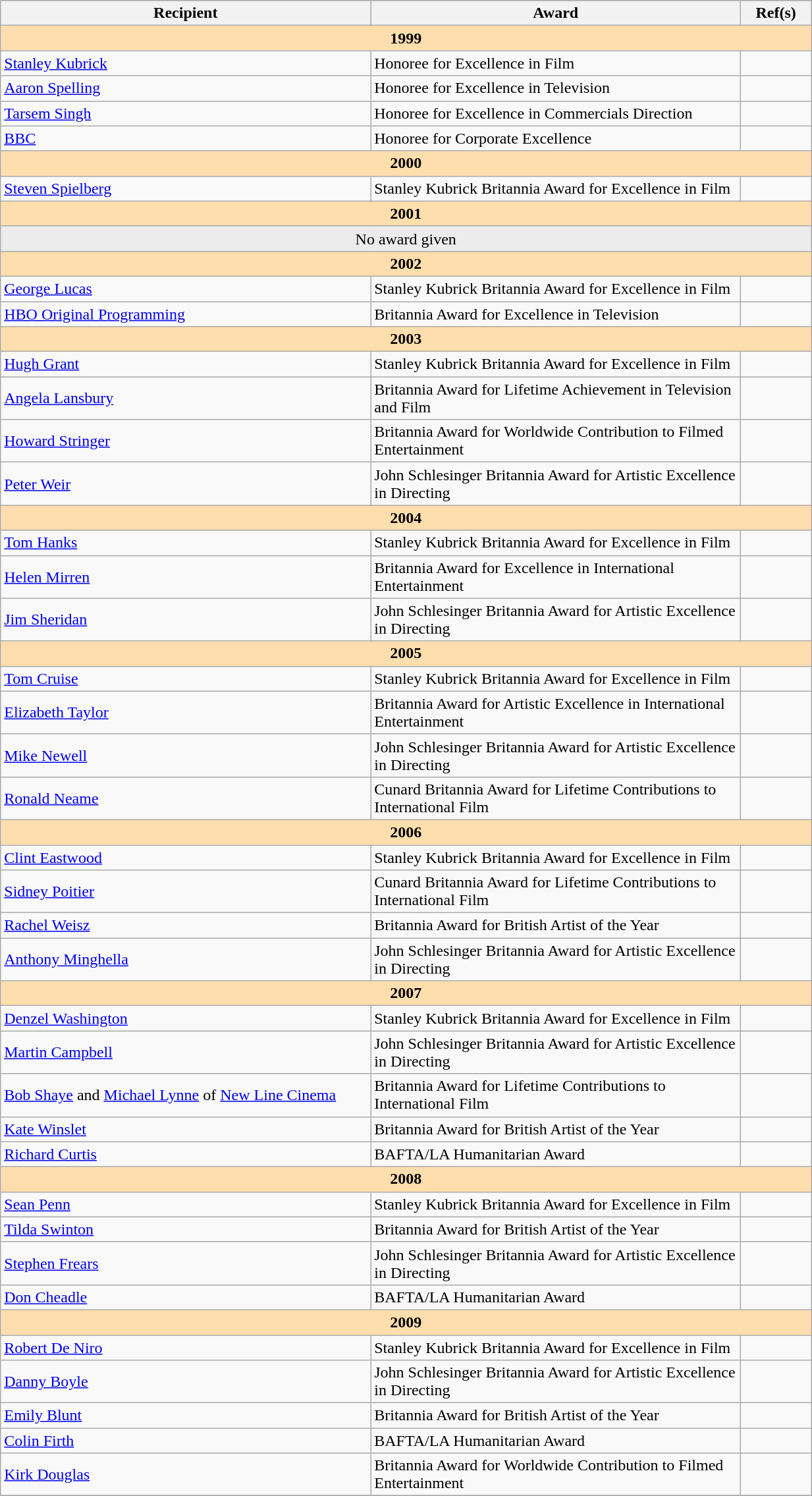<table class="sortable wikitable" width="65%" align="centre">
<tr bgcolor="#bebebe">
<th width="19%">Recipient</th>
<th width="19%">Award</th>
<th width="2%">Ref(s)</th>
</tr>
<tr>
<td colspan="4" style="background:#ffdead;" align="center"><strong>1999</strong></td>
</tr>
<tr>
<td><a href='#'>Stanley Kubrick</a></td>
<td>Honoree for Excellence in Film</td>
<td align="center"></td>
</tr>
<tr>
<td><a href='#'>Aaron Spelling</a></td>
<td>Honoree for Excellence in Television</td>
<td align="center"></td>
</tr>
<tr>
<td><a href='#'>Tarsem Singh</a></td>
<td>Honoree for Excellence in Commercials Direction</td>
<td align="center"></td>
</tr>
<tr>
<td><a href='#'>BBC</a></td>
<td>Honoree for Corporate Excellence</td>
<td align="center"></td>
</tr>
<tr>
<td colspan="4" style="background:#ffdead;" align="center"><strong>2000</strong></td>
</tr>
<tr>
<td><a href='#'>Steven Spielberg</a></td>
<td>Stanley Kubrick Britannia Award for Excellence in Film</td>
<td align="center"></td>
</tr>
<tr>
<td colspan="4" style="background:#ffdead;" align="center"><strong>2001</strong></td>
</tr>
<tr>
<td colspan="3" style="background: #ececec;" align="center">No award given</td>
</tr>
<tr>
<td colspan="4" style="background:#ffdead;" align="center"><strong>2002</strong></td>
</tr>
<tr>
<td><a href='#'>George Lucas</a></td>
<td>Stanley Kubrick Britannia Award for Excellence in Film</td>
<td align="center"></td>
</tr>
<tr>
<td><a href='#'>HBO Original Programming</a></td>
<td>Britannia Award for Excellence in Television</td>
<td align="center"></td>
</tr>
<tr>
<td colspan="4" style="background:#ffdead;" align="center"><strong>2003</strong></td>
</tr>
<tr>
<td><a href='#'>Hugh Grant</a></td>
<td>Stanley Kubrick Britannia Award for Excellence in Film</td>
<td align="center"></td>
</tr>
<tr>
<td><a href='#'>Angela Lansbury</a></td>
<td>Britannia Award for Lifetime Achievement in Television and Film</td>
<td align="center"></td>
</tr>
<tr>
<td><a href='#'>Howard Stringer</a></td>
<td>Britannia Award for Worldwide Contribution to Filmed Entertainment</td>
<td align="center"></td>
</tr>
<tr>
<td><a href='#'>Peter Weir</a></td>
<td>John Schlesinger Britannia Award for Artistic Excellence in Directing</td>
<td align="center"></td>
</tr>
<tr>
<td colspan="4" style="background:#ffdead;" align="center"><strong>2004</strong></td>
</tr>
<tr>
<td><a href='#'>Tom Hanks</a></td>
<td>Stanley Kubrick Britannia Award for Excellence in Film</td>
<td align="center"></td>
</tr>
<tr>
<td><a href='#'>Helen Mirren</a></td>
<td>Britannia Award for Excellence in International Entertainment</td>
<td align="center"></td>
</tr>
<tr>
<td><a href='#'>Jim Sheridan</a></td>
<td>John Schlesinger Britannia Award for Artistic Excellence in Directing</td>
<td align="center"></td>
</tr>
<tr>
<td colspan="4" style="background:#ffdead;" align="center"><strong>2005</strong></td>
</tr>
<tr>
<td><a href='#'>Tom Cruise</a></td>
<td>Stanley Kubrick Britannia Award for Excellence in Film</td>
<td align="center"></td>
</tr>
<tr>
<td><a href='#'>Elizabeth Taylor</a></td>
<td>Britannia Award for Artistic Excellence in International Entertainment</td>
<td align="center"></td>
</tr>
<tr>
<td><a href='#'>Mike Newell</a></td>
<td>John Schlesinger Britannia Award for Artistic Excellence in Directing</td>
<td align="center"></td>
</tr>
<tr>
<td><a href='#'>Ronald Neame</a></td>
<td>Cunard Britannia Award for Lifetime Contributions to International Film</td>
<td align="center"></td>
</tr>
<tr>
<td colspan="4" style="background:#ffdead;" align="center"><strong>2006</strong></td>
</tr>
<tr>
<td><a href='#'>Clint Eastwood</a></td>
<td>Stanley Kubrick Britannia Award for Excellence in Film</td>
<td align="center"></td>
</tr>
<tr>
<td><a href='#'>Sidney Poitier</a></td>
<td>Cunard Britannia Award for Lifetime Contributions to International Film</td>
<td align="center"></td>
</tr>
<tr>
<td><a href='#'>Rachel Weisz</a></td>
<td>Britannia Award for British Artist of the Year</td>
<td align="center"></td>
</tr>
<tr>
<td><a href='#'>Anthony Minghella</a></td>
<td>John Schlesinger Britannia Award for Artistic Excellence in Directing</td>
<td align="center"></td>
</tr>
<tr>
<td colspan="4" style="background:#ffdead;" align="center"><strong>2007</strong></td>
</tr>
<tr>
<td><a href='#'>Denzel Washington</a></td>
<td>Stanley Kubrick Britannia Award for Excellence in Film</td>
<td align="center"></td>
</tr>
<tr>
<td><a href='#'>Martin Campbell</a></td>
<td>John Schlesinger Britannia Award for Artistic Excellence in Directing</td>
<td align="center"></td>
</tr>
<tr>
<td><a href='#'>Bob Shaye</a> and <a href='#'>Michael Lynne</a> of <a href='#'>New Line Cinema</a></td>
<td>Britannia Award for Lifetime Contributions to International Film</td>
<td align="center"></td>
</tr>
<tr>
<td><a href='#'>Kate Winslet</a></td>
<td>Britannia Award for British Artist of the Year</td>
<td align="center"></td>
</tr>
<tr>
<td><a href='#'>Richard Curtis</a></td>
<td>BAFTA/LA Humanitarian Award</td>
<td align="center"></td>
</tr>
<tr>
<td colspan="4" style="background:#ffdead;" align="center"><strong>2008</strong></td>
</tr>
<tr>
<td><a href='#'>Sean Penn</a></td>
<td>Stanley Kubrick Britannia Award for Excellence in Film</td>
<td align="center"></td>
</tr>
<tr>
<td><a href='#'>Tilda Swinton</a></td>
<td>Britannia Award for British Artist of the Year</td>
<td align="center"></td>
</tr>
<tr>
<td><a href='#'>Stephen Frears</a></td>
<td>John Schlesinger Britannia Award for Artistic Excellence in Directing</td>
<td align="center"></td>
</tr>
<tr>
<td><a href='#'>Don Cheadle</a></td>
<td>BAFTA/LA Humanitarian Award</td>
<td align="center"></td>
</tr>
<tr>
<td colspan="4" style="background:#ffdead;" align="center"><strong>2009</strong></td>
</tr>
<tr>
<td><a href='#'>Robert De Niro</a></td>
<td>Stanley Kubrick Britannia Award for Excellence in Film</td>
<td align="center"></td>
</tr>
<tr>
<td><a href='#'>Danny Boyle</a></td>
<td>John Schlesinger Britannia Award for Artistic Excellence in Directing</td>
<td align="center"></td>
</tr>
<tr>
<td><a href='#'>Emily Blunt</a></td>
<td>Britannia Award for British Artist of the Year</td>
<td align="center"></td>
</tr>
<tr>
<td><a href='#'>Colin Firth</a></td>
<td>BAFTA/LA Humanitarian Award</td>
<td align="center"></td>
</tr>
<tr>
<td><a href='#'>Kirk Douglas</a></td>
<td>Britannia Award for Worldwide Contribution to Filmed Entertainment</td>
<td align="center"></td>
</tr>
<tr>
</tr>
</table>
